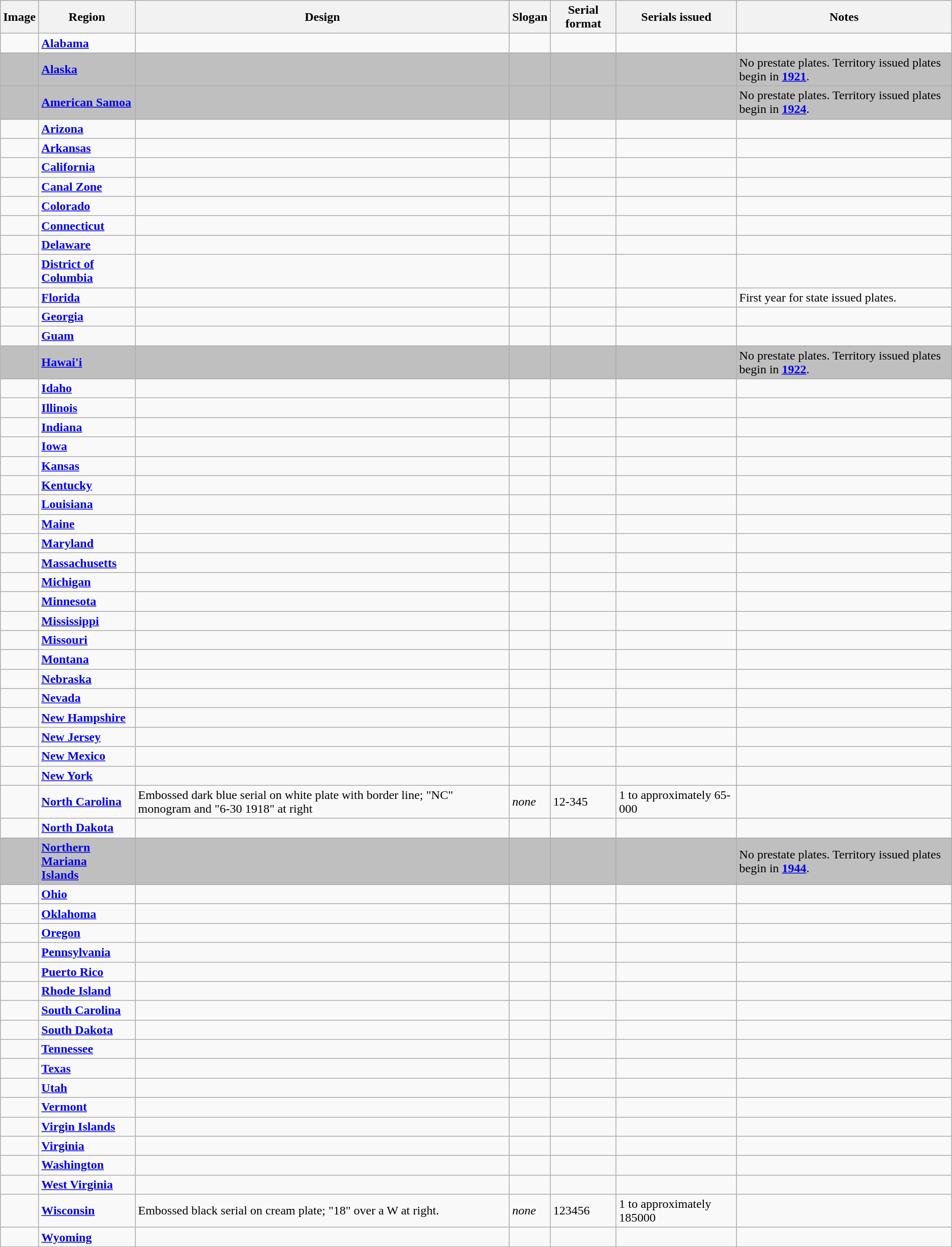<table class="wikitable">
<tr>
<th>Image</th>
<th>Region</th>
<th>Design</th>
<th>Slogan</th>
<th>Serial format</th>
<th>Serials issued</th>
<th>Notes</th>
</tr>
<tr>
<td></td>
<td><strong><a href='#'>Alabama</a></strong></td>
<td></td>
<td></td>
<td></td>
<td></td>
<td></td>
</tr>
<tr style="background:#BFBFBF";>
<td></td>
<td><strong><a href='#'>Alaska</a></strong></td>
<td></td>
<td></td>
<td></td>
<td></td>
<td>No prestate plates. Territory issued plates begin in <a href='#'><strong>1921</strong></a>.</td>
</tr>
<tr style="background:#BFBFBF";>
<td></td>
<td><strong><a href='#'>American Samoa</a></strong></td>
<td></td>
<td></td>
<td></td>
<td></td>
<td>No prestate plates. Territory issued plates begin in <a href='#'><strong>1924</strong></a>.</td>
</tr>
<tr>
<td></td>
<td><strong><a href='#'>Arizona</a></strong></td>
<td></td>
<td></td>
<td></td>
<td></td>
<td></td>
</tr>
<tr>
<td></td>
<td><strong><a href='#'>Arkansas</a></strong></td>
<td></td>
<td></td>
<td></td>
<td></td>
<td></td>
</tr>
<tr>
<td></td>
<td><strong><a href='#'>California</a></strong></td>
<td></td>
<td></td>
<td></td>
<td></td>
<td></td>
</tr>
<tr>
<td></td>
<td><strong><a href='#'>Canal Zone</a></strong></td>
<td></td>
<td></td>
<td></td>
<td></td>
<td></td>
</tr>
<tr>
<td></td>
<td><strong><a href='#'>Colorado</a></strong></td>
<td></td>
<td></td>
<td></td>
<td></td>
<td></td>
</tr>
<tr>
<td></td>
<td><strong><a href='#'>Connecticut</a></strong></td>
<td></td>
<td></td>
<td></td>
<td></td>
<td></td>
</tr>
<tr>
<td></td>
<td><strong><a href='#'>Delaware</a></strong></td>
<td></td>
<td></td>
<td></td>
<td></td>
<td></td>
</tr>
<tr>
<td></td>
<td><strong><a href='#'>District of<br>Columbia</a></strong></td>
<td></td>
<td></td>
<td></td>
<td></td>
<td></td>
</tr>
<tr>
<td></td>
<td><strong><a href='#'>Florida</a></strong></td>
<td></td>
<td></td>
<td></td>
<td></td>
<td>First year for state issued plates.</td>
</tr>
<tr>
<td></td>
<td><strong><a href='#'>Georgia</a></strong></td>
<td></td>
<td></td>
<td></td>
<td></td>
<td></td>
</tr>
<tr>
<td></td>
<td><strong><a href='#'>Guam</a></strong></td>
<td></td>
<td></td>
<td></td>
<td></td>
<td></td>
</tr>
<tr style="background:#BFBFBF";>
<td></td>
<td><strong><a href='#'>Hawai'i</a></strong></td>
<td></td>
<td></td>
<td></td>
<td></td>
<td>No prestate plates. Territory issued plates begin in <a href='#'><strong>1922</strong></a>.</td>
</tr>
<tr>
<td></td>
<td><strong><a href='#'>Idaho</a></strong></td>
<td></td>
<td></td>
<td></td>
<td></td>
<td></td>
</tr>
<tr>
<td></td>
<td><strong><a href='#'>Illinois</a></strong></td>
<td></td>
<td></td>
<td></td>
<td></td>
<td></td>
</tr>
<tr>
<td></td>
<td><strong><a href='#'>Indiana</a></strong></td>
<td></td>
<td></td>
<td></td>
<td></td>
<td></td>
</tr>
<tr>
<td></td>
<td><strong><a href='#'>Iowa</a></strong></td>
<td></td>
<td></td>
<td></td>
<td></td>
<td></td>
</tr>
<tr>
<td></td>
<td><strong><a href='#'>Kansas</a></strong></td>
<td></td>
<td></td>
<td></td>
<td></td>
<td></td>
</tr>
<tr>
<td></td>
<td><strong><a href='#'>Kentucky</a></strong></td>
<td></td>
<td></td>
<td></td>
<td></td>
<td></td>
</tr>
<tr>
<td></td>
<td><strong><a href='#'>Louisiana</a></strong></td>
<td></td>
<td></td>
<td></td>
<td></td>
<td></td>
</tr>
<tr>
<td></td>
<td><strong><a href='#'>Maine</a></strong></td>
<td></td>
<td></td>
<td></td>
<td></td>
<td></td>
</tr>
<tr>
<td></td>
<td><strong><a href='#'>Maryland</a></strong></td>
<td></td>
<td></td>
<td></td>
<td></td>
<td></td>
</tr>
<tr>
<td></td>
<td><strong><a href='#'>Massachusetts</a></strong></td>
<td></td>
<td></td>
<td></td>
<td></td>
<td></td>
</tr>
<tr>
<td></td>
<td><strong><a href='#'>Michigan</a></strong></td>
<td></td>
<td></td>
<td></td>
<td></td>
<td></td>
</tr>
<tr>
<td></td>
<td><strong><a href='#'>Minnesota</a></strong></td>
<td></td>
<td></td>
<td></td>
<td></td>
<td></td>
</tr>
<tr>
<td></td>
<td><strong><a href='#'>Mississippi</a></strong></td>
<td></td>
<td></td>
<td></td>
<td></td>
<td></td>
</tr>
<tr>
<td></td>
<td><strong><a href='#'>Missouri</a></strong></td>
<td></td>
<td></td>
<td></td>
<td></td>
<td></td>
</tr>
<tr>
<td></td>
<td><strong><a href='#'>Montana</a></strong></td>
<td></td>
<td></td>
<td></td>
<td></td>
<td></td>
</tr>
<tr>
<td></td>
<td><strong><a href='#'>Nebraska</a></strong></td>
<td></td>
<td></td>
<td></td>
<td></td>
<td></td>
</tr>
<tr>
<td></td>
<td><strong><a href='#'>Nevada</a></strong></td>
<td></td>
<td></td>
<td></td>
<td></td>
<td></td>
</tr>
<tr>
<td></td>
<td><strong><a href='#'>New Hampshire</a></strong></td>
<td></td>
<td></td>
<td></td>
<td></td>
<td></td>
</tr>
<tr>
<td></td>
<td><strong><a href='#'>New Jersey</a></strong></td>
<td></td>
<td></td>
<td></td>
<td></td>
<td></td>
</tr>
<tr>
<td></td>
<td><strong><a href='#'>New Mexico</a></strong></td>
<td></td>
<td></td>
<td></td>
<td></td>
<td></td>
</tr>
<tr>
<td></td>
<td><strong><a href='#'>New York</a></strong></td>
<td></td>
<td></td>
<td></td>
<td></td>
<td></td>
</tr>
<tr>
<td></td>
<td><strong><a href='#'>North Carolina</a></strong></td>
<td>Embossed dark blue serial on white plate with border line; "NC" monogram and "6-30 1918" at right</td>
<td><em>none</em></td>
<td>12-345</td>
<td>1 to approximately 65-000</td>
<td></td>
</tr>
<tr>
<td></td>
<td><strong><a href='#'>North Dakota</a></strong></td>
<td></td>
<td></td>
<td></td>
<td></td>
<td></td>
</tr>
<tr style="background:#BFBFBF";>
<td></td>
<td><strong><a href='#'>Northern Mariana<br> Islands</a></strong></td>
<td></td>
<td></td>
<td></td>
<td></td>
<td>No prestate plates. Territory issued plates begin in <a href='#'><strong>1944</strong></a>.</td>
</tr>
<tr>
<td></td>
<td><strong><a href='#'>Ohio</a></strong></td>
<td></td>
<td></td>
<td></td>
<td></td>
<td></td>
</tr>
<tr>
<td></td>
<td><strong><a href='#'>Oklahoma</a></strong></td>
<td></td>
<td></td>
<td></td>
<td></td>
<td></td>
</tr>
<tr>
<td></td>
<td><strong><a href='#'>Oregon</a></strong></td>
<td></td>
<td></td>
<td></td>
<td></td>
<td></td>
</tr>
<tr>
<td></td>
<td><strong><a href='#'>Pennsylvania</a></strong></td>
<td></td>
<td></td>
<td></td>
<td></td>
<td></td>
</tr>
<tr>
<td></td>
<td><strong><a href='#'>Puerto Rico</a></strong></td>
<td></td>
<td></td>
<td></td>
<td></td>
<td></td>
</tr>
<tr>
<td></td>
<td><strong><a href='#'>Rhode Island</a></strong></td>
<td></td>
<td></td>
<td></td>
<td></td>
<td></td>
</tr>
<tr>
<td></td>
<td><strong><a href='#'>South Carolina</a></strong></td>
<td></td>
<td></td>
<td></td>
<td></td>
<td></td>
</tr>
<tr>
<td></td>
<td><strong><a href='#'>South Dakota</a></strong></td>
<td></td>
<td></td>
<td></td>
<td></td>
<td></td>
</tr>
<tr>
<td></td>
<td><strong><a href='#'>Tennessee</a></strong></td>
<td></td>
<td></td>
<td></td>
<td></td>
<td></td>
</tr>
<tr>
<td></td>
<td><strong><a href='#'>Texas</a></strong></td>
<td></td>
<td></td>
<td></td>
<td></td>
<td></td>
</tr>
<tr>
<td></td>
<td><strong><a href='#'>Utah</a></strong></td>
<td></td>
<td></td>
<td></td>
<td></td>
<td></td>
</tr>
<tr>
<td></td>
<td><strong><a href='#'>Vermont</a></strong></td>
<td></td>
<td></td>
<td></td>
<td></td>
<td></td>
</tr>
<tr>
<td></td>
<td><strong><a href='#'>Virgin Islands</a></strong></td>
<td></td>
<td></td>
<td></td>
<td></td>
<td></td>
</tr>
<tr>
<td></td>
<td><strong><a href='#'>Virginia</a></strong></td>
<td></td>
<td></td>
<td></td>
<td></td>
<td></td>
</tr>
<tr>
<td></td>
<td><strong><a href='#'>Washington</a></strong></td>
<td></td>
<td></td>
<td></td>
<td></td>
<td></td>
</tr>
<tr>
<td></td>
<td><strong><a href='#'>West Virginia</a></strong></td>
<td></td>
<td></td>
<td></td>
<td></td>
<td></td>
</tr>
<tr>
<td></td>
<td><strong><a href='#'>Wisconsin</a></strong></td>
<td>Embossed black serial on cream plate; "18" over a W at right.</td>
<td><em>none</em></td>
<td>123456</td>
<td>1 to approximately 185000</td>
<td></td>
</tr>
<tr>
<td></td>
<td><strong><a href='#'>Wyoming</a></strong></td>
<td></td>
<td></td>
<td></td>
<td></td>
<td></td>
</tr>
</table>
